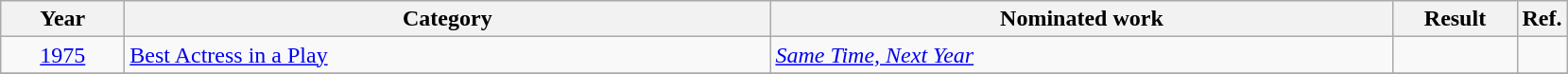<table class=wikitable>
<tr>
<th scope="col" style="width:5em;">Year</th>
<th scope="col" style="width:28em;">Category</th>
<th scope="col" style="width:27em;">Nominated work</th>
<th scope="col" style="width:5em;">Result</th>
<th>Ref.</th>
</tr>
<tr>
<td style="text-align:center;"><a href='#'>1975</a></td>
<td><a href='#'>Best Actress in a Play</a></td>
<td><em><a href='#'>Same Time, Next Year</a></em></td>
<td></td>
<td style="text-align:center;"></td>
</tr>
<tr>
</tr>
</table>
